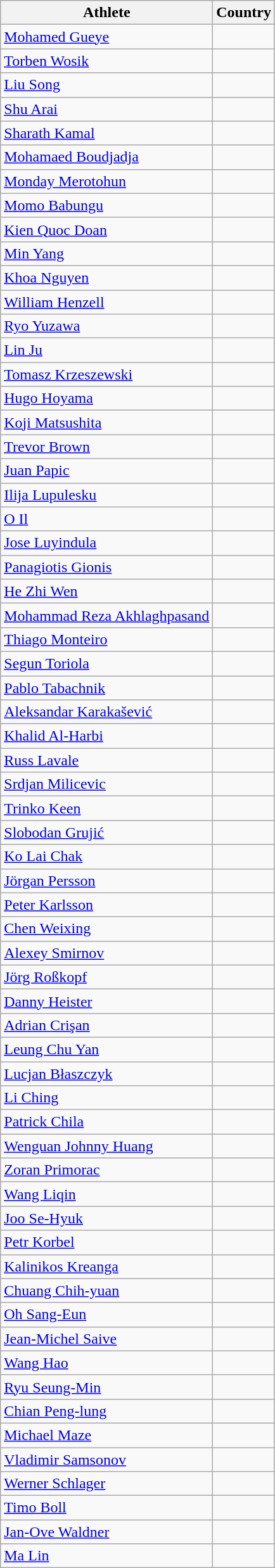<table class="wikitable sortable mw-collapsible mw-collapsed" style="text-align:center">
<tr>
<th>Athlete</th>
<th>Country</th>
</tr>
<tr>
<td align="left"><a href='#'>Mohamed Gueye</a></td>
<td></td>
</tr>
<tr>
<td align="left"><a href='#'>Torben Wosik</a></td>
<td></td>
</tr>
<tr>
<td align="left"><a href='#'>Liu Song</a></td>
<td></td>
</tr>
<tr>
<td align="left"><a href='#'>Shu Arai</a></td>
<td></td>
</tr>
<tr>
<td align="left"><a href='#'>Sharath Kamal</a></td>
<td></td>
</tr>
<tr>
<td align="left"><a href='#'>Mohamaed Boudjadja</a></td>
<td></td>
</tr>
<tr>
<td align="left"><a href='#'>Monday Merotohun</a></td>
<td></td>
</tr>
<tr>
<td align="left"><a href='#'>Momo Babungu</a></td>
<td></td>
</tr>
<tr>
<td align="left"><a href='#'>Kien Quoc Doan</a></td>
<td></td>
</tr>
<tr>
<td align="left"><a href='#'>Min Yang</a></td>
<td></td>
</tr>
<tr>
<td align="left"><a href='#'>Khoa Nguyen</a></td>
<td></td>
</tr>
<tr>
<td align="left"><a href='#'>William Henzell</a></td>
<td></td>
</tr>
<tr>
<td align="left"><a href='#'>Ryo Yuzawa</a></td>
<td></td>
</tr>
<tr>
<td align="left"><a href='#'>Lin Ju</a></td>
<td></td>
</tr>
<tr>
<td align="left"><a href='#'>Tomasz Krzeszewski</a></td>
<td></td>
</tr>
<tr>
<td align="left"><a href='#'>Hugo Hoyama</a></td>
<td></td>
</tr>
<tr>
<td align="left"><a href='#'>Koji Matsushita</a></td>
<td></td>
</tr>
<tr>
<td align="left"><a href='#'>Trevor Brown</a></td>
<td></td>
</tr>
<tr>
<td align="left"><a href='#'>Juan Papic</a></td>
<td></td>
</tr>
<tr>
<td align="left"><a href='#'>Ilija Lupulesku</a></td>
<td></td>
</tr>
<tr>
<td align="left"><a href='#'>O Il</a></td>
<td></td>
</tr>
<tr>
<td align="left"><a href='#'>Jose Luyindula</a></td>
<td></td>
</tr>
<tr>
<td align="left"><a href='#'>Panagiotis Gionis</a></td>
<td></td>
</tr>
<tr>
<td align="left"><a href='#'>He Zhi Wen</a></td>
<td></td>
</tr>
<tr>
<td align="left"><a href='#'>Mohammad Reza Akhlaghpasand</a></td>
<td></td>
</tr>
<tr>
<td align="left"><a href='#'>Thiago Monteiro</a></td>
<td></td>
</tr>
<tr>
<td align="left"><a href='#'>Segun Toriola</a></td>
<td></td>
</tr>
<tr>
<td align="left"><a href='#'>Pablo Tabachnik</a></td>
<td></td>
</tr>
<tr>
<td align="left"><a href='#'>Aleksandar Karakašević</a></td>
<td></td>
</tr>
<tr>
<td align="left"><a href='#'>Khalid Al-Harbi</a></td>
<td></td>
</tr>
<tr>
<td align="left"><a href='#'>Russ Lavale</a></td>
<td></td>
</tr>
<tr>
<td align="left"><a href='#'>Srdjan Milicevic</a></td>
<td></td>
</tr>
<tr>
<td align="left"><a href='#'>Trinko Keen</a></td>
<td></td>
</tr>
<tr>
<td align="left"><a href='#'>Slobodan Grujić</a></td>
<td></td>
</tr>
<tr>
<td align="left"><a href='#'>Ko Lai Chak</a></td>
<td></td>
</tr>
<tr>
<td align="left"><a href='#'>Jörgan Persson</a></td>
<td></td>
</tr>
<tr>
<td align="left"><a href='#'>Peter Karlsson</a></td>
<td></td>
</tr>
<tr>
<td align="left"><a href='#'>Chen Weixing</a></td>
<td></td>
</tr>
<tr>
<td align="left"><a href='#'>Alexey Smirnov</a></td>
<td></td>
</tr>
<tr>
<td align="left"><a href='#'>Jörg Roßkopf</a></td>
<td></td>
</tr>
<tr>
<td align="left"><a href='#'>Danny Heister</a></td>
<td></td>
</tr>
<tr>
<td align="left"><a href='#'>Adrian Crişan</a></td>
<td></td>
</tr>
<tr>
<td align="left"><a href='#'>Leung Chu Yan</a></td>
<td></td>
</tr>
<tr>
<td align="left"><a href='#'>Lucjan Błaszczyk</a></td>
<td></td>
</tr>
<tr>
<td align="left"><a href='#'>Li Ching</a></td>
<td></td>
</tr>
<tr>
<td align="left"><a href='#'>Patrick Chila</a></td>
<td></td>
</tr>
<tr>
<td align="left"><a href='#'>Wenguan Johnny Huang</a></td>
<td></td>
</tr>
<tr>
<td align="left"><a href='#'>Zoran Primorac</a></td>
<td></td>
</tr>
<tr>
<td align="left"><a href='#'>Wang Liqin</a></td>
<td></td>
</tr>
<tr>
<td align="left"><a href='#'>Joo Se-Hyuk</a></td>
<td></td>
</tr>
<tr>
<td align="left"><a href='#'>Petr Korbel</a></td>
<td></td>
</tr>
<tr>
<td align="left"><a href='#'>Kalinikos Kreanga</a></td>
<td></td>
</tr>
<tr>
<td align="left"><a href='#'>Chuang Chih-yuan</a></td>
<td></td>
</tr>
<tr>
<td align="left"><a href='#'>Oh Sang-Eun</a></td>
<td></td>
</tr>
<tr>
<td align="left"><a href='#'>Jean-Michel Saive</a></td>
<td></td>
</tr>
<tr>
<td align="left"><a href='#'>Wang Hao</a></td>
<td></td>
</tr>
<tr>
<td align="left"><a href='#'>Ryu Seung-Min</a></td>
<td></td>
</tr>
<tr>
<td align="left"><a href='#'>Chian Peng-lung</a></td>
<td></td>
</tr>
<tr>
<td align="left"><a href='#'>Michael Maze</a></td>
<td></td>
</tr>
<tr>
<td align="left"><a href='#'>Vladimir Samsonov</a></td>
<td></td>
</tr>
<tr>
<td align="left"><a href='#'>Werner Schlager</a></td>
<td></td>
</tr>
<tr>
<td align="left"><a href='#'>Timo Boll</a></td>
<td></td>
</tr>
<tr>
<td align="left"><a href='#'>Jan-Ove Waldner</a></td>
<td></td>
</tr>
<tr>
<td align="left"><a href='#'>Ma Lin</a></td>
<td></td>
</tr>
</table>
